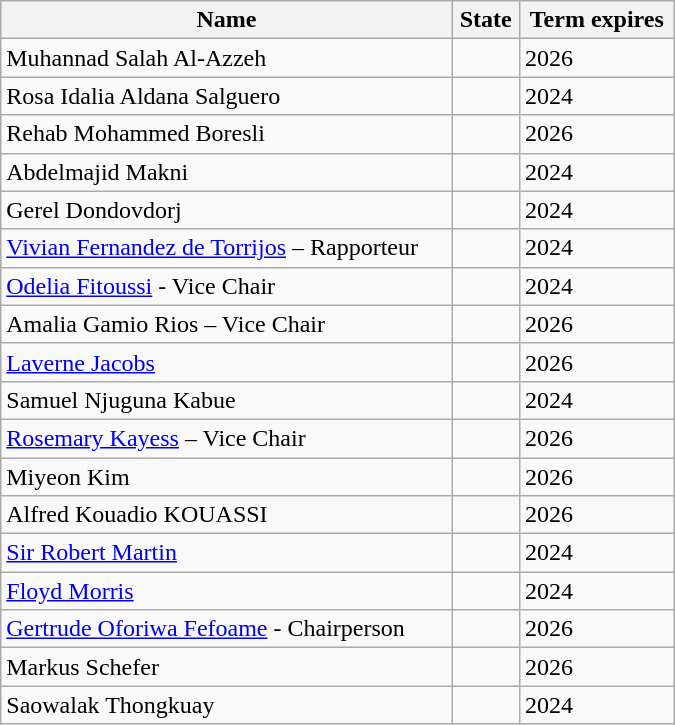<table class="wikitable" style="width:450px;">
<tr>
<th>Name</th>
<th>State</th>
<th>Term expires</th>
</tr>
<tr>
<td>Muhannad Salah Al-Azzeh</td>
<td></td>
<td>2026</td>
</tr>
<tr>
<td>Rosa Idalia Aldana Salguero</td>
<td></td>
<td>2024</td>
</tr>
<tr>
<td>Rehab Mohammed Boresli</td>
<td></td>
<td>2026</td>
</tr>
<tr>
<td>Abdelmajid Makni</td>
<td></td>
<td>2024</td>
</tr>
<tr>
<td>Gerel Dondovdorj</td>
<td></td>
<td>2024</td>
</tr>
<tr>
<td><a href='#'>Vivian Fernandez de Torrijos</a> – Rapporteur</td>
<td></td>
<td>2024</td>
</tr>
<tr>
<td><a href='#'>Odelia Fitoussi</a> - Vice Chair</td>
<td></td>
<td>2024</td>
</tr>
<tr>
<td>Amalia Gamio Rios – Vice Chair</td>
<td></td>
<td>2026</td>
</tr>
<tr>
<td><a href='#'>Laverne Jacobs</a></td>
<td></td>
<td>2026</td>
</tr>
<tr>
<td>Samuel Njuguna Kabue</td>
<td></td>
<td>2024</td>
</tr>
<tr>
<td><a href='#'>Rosemary Kayess</a> – Vice Chair</td>
<td></td>
<td>2026</td>
</tr>
<tr>
<td>Miyeon Kim</td>
<td></td>
<td>2026</td>
</tr>
<tr>
<td>Alfred Kouadio KOUASSI</td>
<td></td>
<td>2026</td>
</tr>
<tr>
<td><a href='#'>Sir Robert Martin</a></td>
<td></td>
<td>2024</td>
</tr>
<tr>
<td><a href='#'>Floyd Morris</a></td>
<td></td>
<td>2024</td>
</tr>
<tr>
<td><a href='#'>Gertrude Oforiwa Fefoame</a> - Chairperson</td>
<td></td>
<td>2026</td>
</tr>
<tr>
<td>Markus Schefer</td>
<td></td>
<td>2026</td>
</tr>
<tr>
<td>Saowalak Thongkuay</td>
<td></td>
<td>2024</td>
</tr>
</table>
